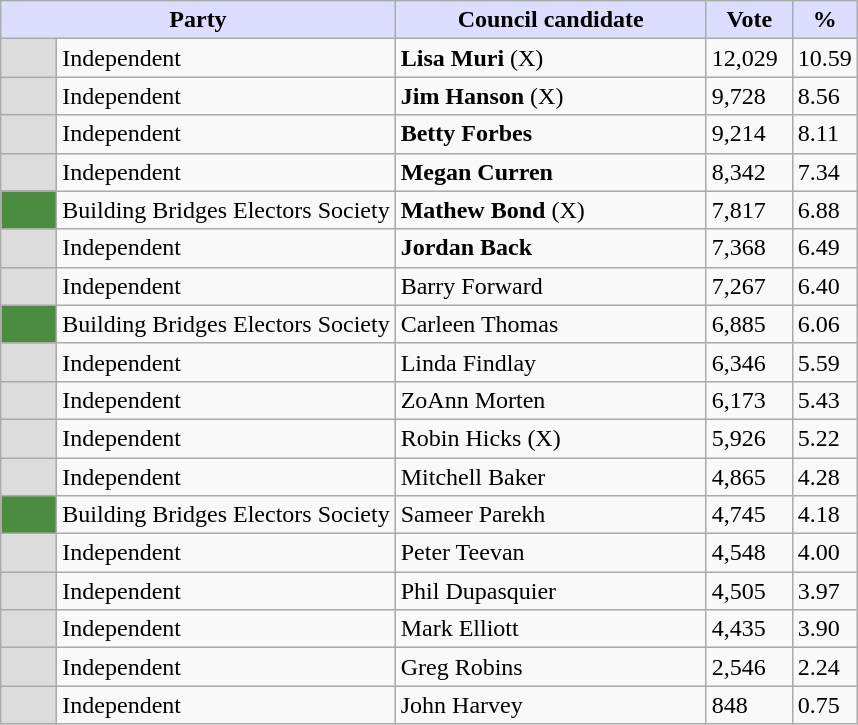<table class="wikitable">
<tr>
<th style="background:#ddf;" width="250px" colspan="2">Party</th>
<th style="background:#ddf;" width="200px">Council candidate</th>
<th style="background:#ddf;" width="50px">Vote</th>
<th style="background:#ddf;" width="30px">%</th>
</tr>
<tr>
<td style="background:gainsboro" width="30px"> </td>
<td>Independent</td>
<td><strong>Lisa Muri</strong> (X)</td>
<td>12,029</td>
<td>10.59</td>
</tr>
<tr>
<td style="background:gainsboro" width="30px"> </td>
<td>Independent</td>
<td><strong>Jim Hanson</strong> (X)</td>
<td>9,728</td>
<td>8.56</td>
</tr>
<tr>
<td style="background:gainsboro" width="30px"> </td>
<td>Independent</td>
<td><strong>Betty Forbes</strong></td>
<td>9,214</td>
<td>8.11</td>
</tr>
<tr>
<td style="background:gainsboro" width="30px"> </td>
<td>Independent</td>
<td><strong>Megan Curren</strong></td>
<td>8,342</td>
<td>7.34</td>
</tr>
<tr>
<td style="background:#4C8C40;" width="30px"> </td>
<td>Building Bridges Electors Society</td>
<td><strong>Mathew Bond</strong> (X)</td>
<td>7,817</td>
<td>6.88</td>
</tr>
<tr>
<td style="background:gainsboro" width="30px"> </td>
<td>Independent</td>
<td><strong>Jordan Back</strong></td>
<td>7,368</td>
<td>6.49</td>
</tr>
<tr>
<td style="background:gainsboro" width="30px"> </td>
<td>Independent</td>
<td>Barry Forward</td>
<td>7,267</td>
<td>6.40</td>
</tr>
<tr>
<td style="background:#4C8C40;" width="30px"> </td>
<td>Building Bridges Electors Society</td>
<td>Carleen Thomas</td>
<td>6,885</td>
<td>6.06</td>
</tr>
<tr>
<td style="background:gainsboro" width="30px"> </td>
<td>Independent</td>
<td>Linda Findlay</td>
<td>6,346</td>
<td>5.59</td>
</tr>
<tr>
<td style="background:gainsboro" width="30px"> </td>
<td>Independent</td>
<td>ZoAnn Morten</td>
<td>6,173</td>
<td>5.43</td>
</tr>
<tr>
<td style="background:gainsboro" width="30px"> </td>
<td>Independent</td>
<td>Robin Hicks (X)</td>
<td>5,926</td>
<td>5.22</td>
</tr>
<tr>
<td style="background:gainsboro" width="30px"> </td>
<td>Independent</td>
<td>Mitchell Baker</td>
<td>4,865</td>
<td>4.28</td>
</tr>
<tr>
<td style="background:#4C8C40;" width="30px"> </td>
<td>Building Bridges Electors Society</td>
<td>Sameer Parekh</td>
<td>4,745</td>
<td>4.18</td>
</tr>
<tr>
<td style="background:gainsboro" width="30px"> </td>
<td>Independent</td>
<td>Peter Teevan</td>
<td>4,548</td>
<td>4.00</td>
</tr>
<tr>
<td style="background:gainsboro" width="30px"> </td>
<td>Independent</td>
<td>Phil Dupasquier</td>
<td>4,505</td>
<td>3.97</td>
</tr>
<tr>
<td style="background:gainsboro" width="30px"> </td>
<td>Independent</td>
<td>Mark Elliott</td>
<td>4,435</td>
<td>3.90</td>
</tr>
<tr>
<td style="background:gainsboro" width="30px"> </td>
<td>Independent</td>
<td>Greg Robins</td>
<td>2,546</td>
<td>2.24</td>
</tr>
<tr>
<td style="background:gainsboro" width="30px"> </td>
<td>Independent</td>
<td>John Harvey</td>
<td>848</td>
<td>0.75</td>
</tr>
</table>
